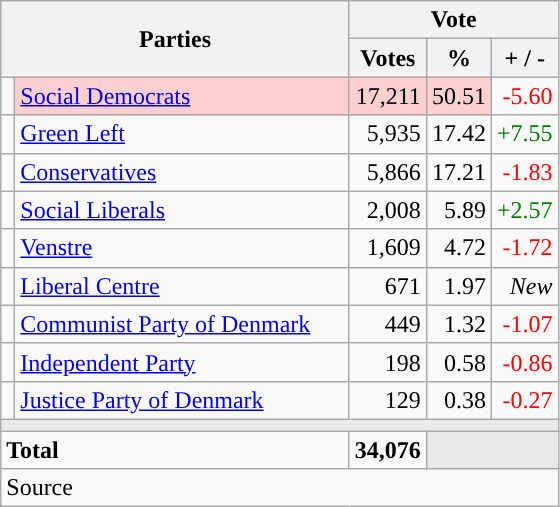<table class="wikitable" style="text-align:right;">
<tr>
<th style="text-align:centre;" rowspan="2" colspan="2" width="225">Parties</th>
<th colspan="3">Vote</th>
</tr>
<tr>
<th width="15">Votes</th>
<th width="15">%</th>
<th width="15">+ / -</th>
</tr>
<tr>
<td width="2" style="color:inherit;background:"></td>
<td bgcolor=#fbd0ce  align="left"><a href='#'>Social Democrats</a></td>
<td bgcolor=#fbd0ce>17,211</td>
<td bgcolor="#fbd0ce">50.51</td>
<td style="color:red;">-5.60</td>
</tr>
<tr>
<td width="2"></td>
<td align="left"><a href='#'>Green Left</a></td>
<td>5,935</td>
<td>17.42</td>
<td style="color:green;">+7.55</td>
</tr>
<tr>
<td width="2"></td>
<td align="left"><a href='#'>Conservatives</a></td>
<td>5,866</td>
<td>17.21</td>
<td style="color:red;">-1.83</td>
</tr>
<tr>
<td width="2"></td>
<td align="left"><a href='#'>Social Liberals</a></td>
<td>2,008</td>
<td>5.89</td>
<td style="color:green;">+2.57</td>
</tr>
<tr>
<td width="2"></td>
<td align="left"><a href='#'>Venstre</a></td>
<td>1,609</td>
<td>4.72</td>
<td style="color:red;">-1.72</td>
</tr>
<tr>
<td width="2" style="color:inherit;background:"></td>
<td align="left"><a href='#'>Liberal Centre</a></td>
<td>671</td>
<td>1.97</td>
<td><em>New</em></td>
</tr>
<tr>
<td width="2"></td>
<td align="left"><a href='#'>Communist Party of Denmark</a></td>
<td>449</td>
<td>1.32</td>
<td style="color:red;">-1.07</td>
</tr>
<tr>
<td width="2"></td>
<td align="left"><a href='#'>Independent Party</a></td>
<td>198</td>
<td>0.58</td>
<td style="color:red;">-0.86</td>
</tr>
<tr>
<td width="2" style="color:inherit;background:"></td>
<td align="left"><a href='#'>Justice Party of Denmark</a></td>
<td>129</td>
<td>0.38</td>
<td style="color:red;">-0.27</td>
</tr>
<tr>
<td colspan="7" bgcolor="#E9E9E9"></td>
</tr>
<tr>
<td align="left" colspan="2"><strong>Total</strong></td>
<td><strong>34,076</strong></td>
<td bgcolor="#E9E9E9" colspan="2"></td>
</tr>
<tr>
<td align="left" colspan="6">Source</td>
</tr>
</table>
